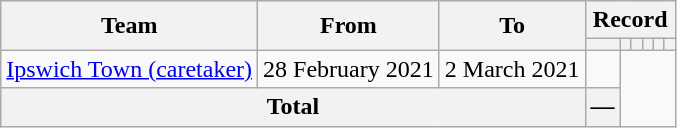<table class="wikitable" style="text-align: center">
<tr>
<th rowspan="2">Team</th>
<th rowspan="2">From</th>
<th rowspan="2">To</th>
<th colspan="6">Record</th>
</tr>
<tr>
<th></th>
<th></th>
<th></th>
<th></th>
<th></th>
<th></th>
</tr>
<tr>
<td><a href='#'>Ipswich Town (caretaker)</a></td>
<td>28 February 2021</td>
<td>2 March 2021<br></td>
<td></td>
</tr>
<tr>
<th colspan=3>Total<br></th>
<th>—</th>
</tr>
</table>
